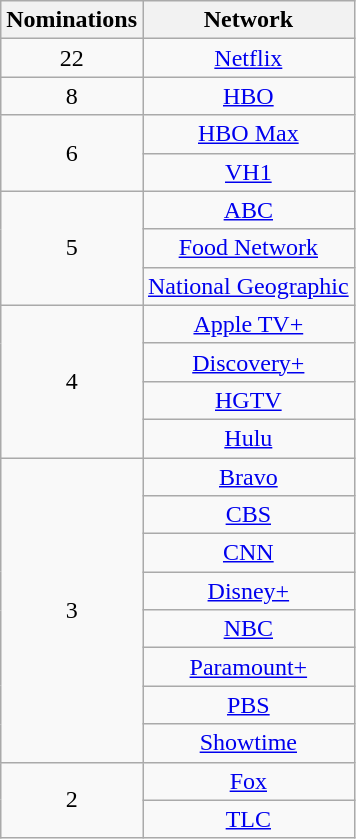<table class="wikitable floatright" rowspan="2" style="text-align:center;" background: #f6e39c;>
<tr>
<th scope="col" style="width:55px;">Nominations</th>
<th scope="col" style="text-align:center;">Network</th>
</tr>
<tr>
<td>22</td>
<td><a href='#'>Netflix</a></td>
</tr>
<tr>
<td>8</td>
<td><a href='#'>HBO</a></td>
</tr>
<tr>
<td rowspan="2">6</td>
<td><a href='#'>HBO Max</a></td>
</tr>
<tr>
<td><a href='#'>VH1</a></td>
</tr>
<tr>
<td rowspan="3">5</td>
<td><a href='#'>ABC</a></td>
</tr>
<tr>
<td><a href='#'>Food Network</a></td>
</tr>
<tr>
<td><a href='#'>National Geographic</a></td>
</tr>
<tr>
<td rowspan="4">4</td>
<td><a href='#'>Apple TV+</a></td>
</tr>
<tr>
<td><a href='#'>Discovery+</a></td>
</tr>
<tr>
<td><a href='#'>HGTV</a></td>
</tr>
<tr>
<td><a href='#'>Hulu</a></td>
</tr>
<tr>
<td rowspan="8">3</td>
<td><a href='#'>Bravo</a></td>
</tr>
<tr>
<td><a href='#'>CBS</a></td>
</tr>
<tr>
<td><a href='#'>CNN</a></td>
</tr>
<tr>
<td><a href='#'>Disney+</a></td>
</tr>
<tr>
<td><a href='#'>NBC</a></td>
</tr>
<tr>
<td><a href='#'>Paramount+</a></td>
</tr>
<tr>
<td><a href='#'>PBS</a></td>
</tr>
<tr>
<td><a href='#'>Showtime</a></td>
</tr>
<tr>
<td rowspan="2">2</td>
<td><a href='#'>Fox</a></td>
</tr>
<tr>
<td><a href='#'>TLC</a></td>
</tr>
</table>
